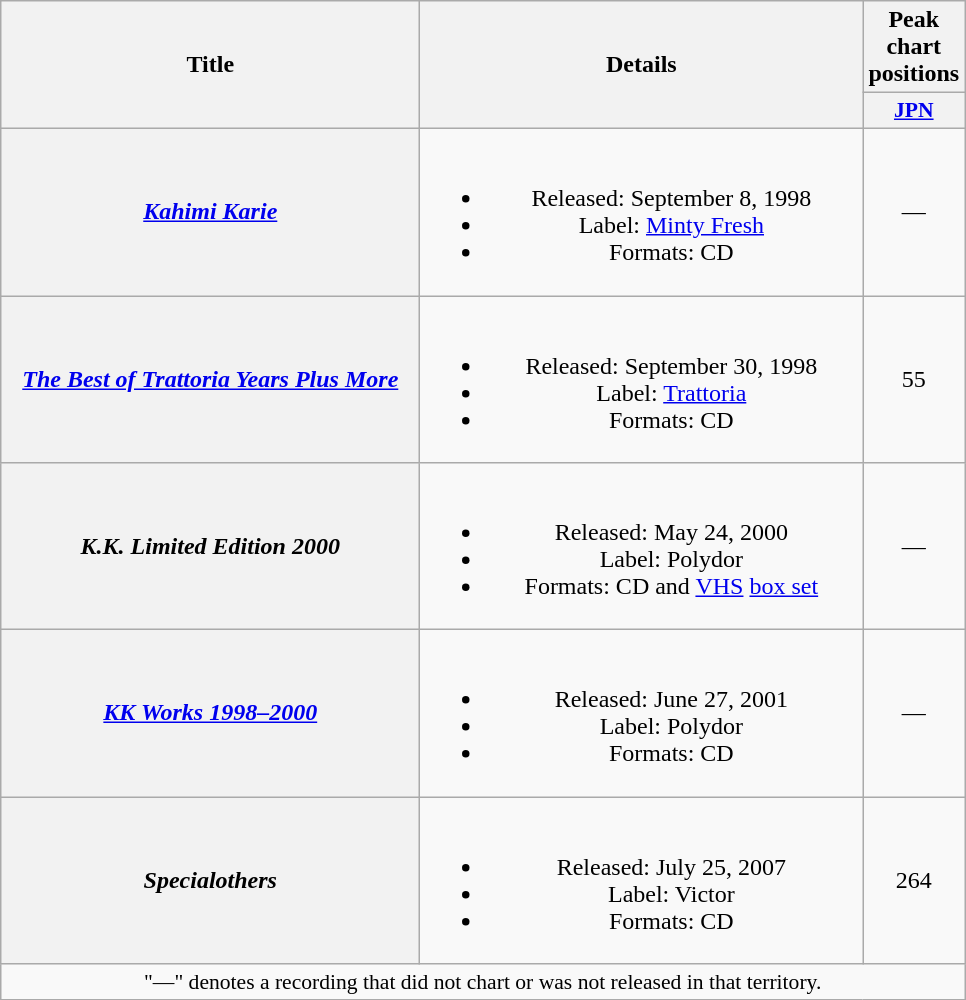<table class="wikitable plainrowheaders" style="text-align:center;">
<tr>
<th scope="col" rowspan="2" style="width:17em;">Title</th>
<th scope="col" rowspan="2" style="width:18em;">Details</th>
<th scope="col" colspan="1">Peak chart positions</th>
</tr>
<tr>
<th scope="col" style="width:2.5em;font-size:90%;"><a href='#'>JPN</a><br></th>
</tr>
<tr>
<th scope="row"><em><a href='#'>Kahimi Karie</a></em></th>
<td><br><ul><li>Released: September 8, 1998</li><li>Label: <a href='#'>Minty Fresh</a></li><li>Formats: CD</li></ul></td>
<td>—</td>
</tr>
<tr>
<th scope="row"><em><a href='#'>The Best of Trattoria Years Plus More</a></em></th>
<td><br><ul><li>Released: September 30, 1998</li><li>Label: <a href='#'>Trattoria</a></li><li>Formats: CD</li></ul></td>
<td>55</td>
</tr>
<tr>
<th scope="row"><em>K.K. Limited Edition 2000</em></th>
<td><br><ul><li>Released: May 24, 2000</li><li>Label: Polydor</li><li>Formats: CD and <a href='#'>VHS</a> <a href='#'>box set</a></li></ul></td>
<td>—</td>
</tr>
<tr>
<th scope="row"><em><a href='#'>KK Works 1998–2000</a></em></th>
<td><br><ul><li>Released: June 27, 2001</li><li>Label: Polydor</li><li>Formats: CD</li></ul></td>
<td>—</td>
</tr>
<tr>
<th scope="row"><em>Specialothers</em></th>
<td><br><ul><li>Released: July 25, 2007</li><li>Label: Victor</li><li>Formats: CD</li></ul></td>
<td>264</td>
</tr>
<tr>
<td colspan="3" style="font-size:90%">"—" denotes a recording that did not chart or was not released in that territory.</td>
</tr>
</table>
